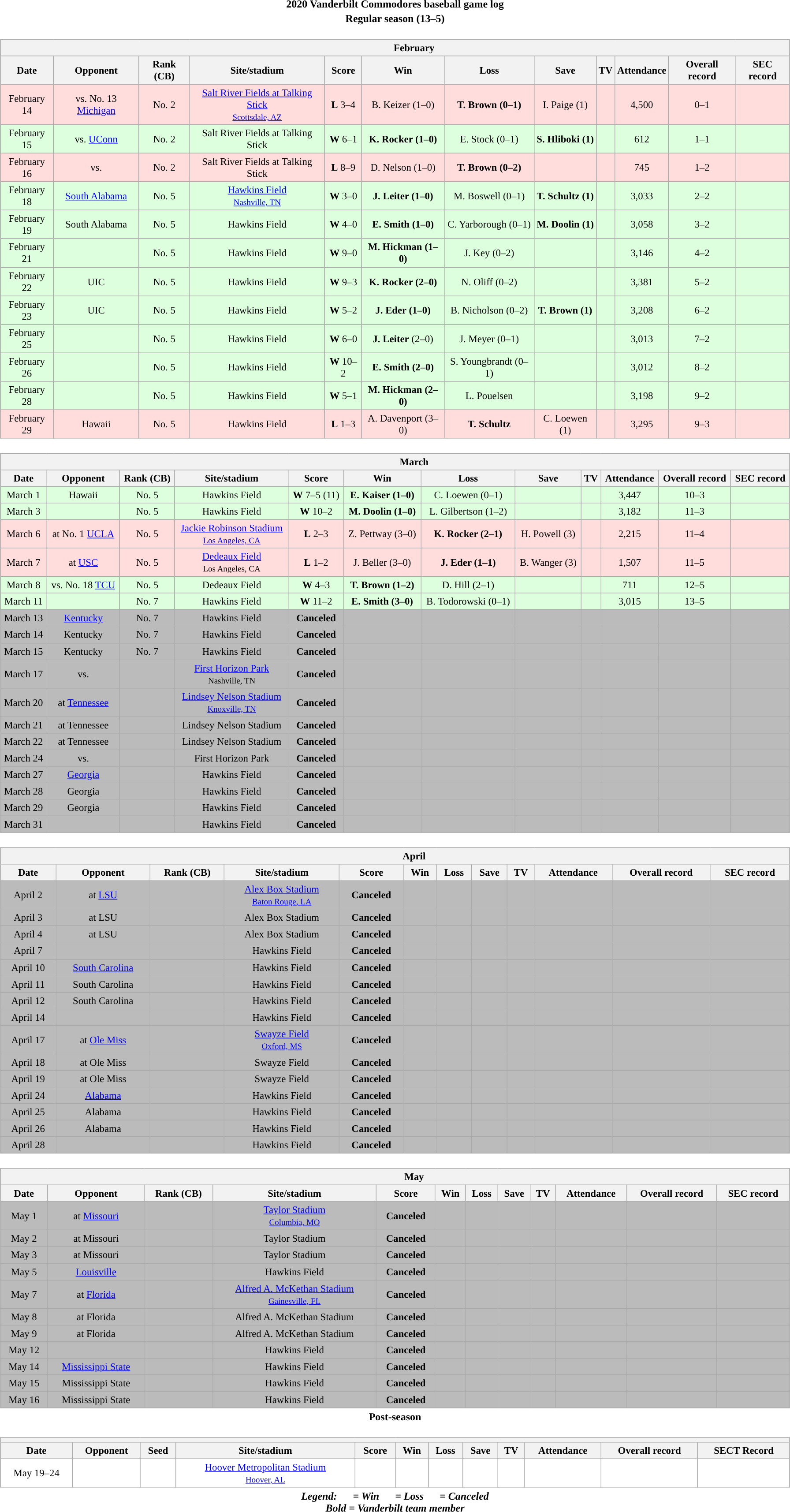<table class="toccolours" width=95% style="clear:both; margin:1.5em auto; text-align:center;">
<tr>
<th colspan=2>2020 Vanderbilt Commodores baseball game log</th>
</tr>
<tr>
<th colspan=2>Regular season (13–5)</th>
</tr>
<tr valign="top">
<td><br><table class="wikitable collapsible" style="margin:auto; width:100%; text-align:center; font-size:95%">
<tr>
<th colspan=12 style="padding-left:4em;">February</th>
</tr>
<tr>
<th>Date</th>
<th>Opponent</th>
<th>Rank (CB)</th>
<th>Site/stadium</th>
<th>Score</th>
<th>Win</th>
<th>Loss</th>
<th>Save</th>
<th>TV</th>
<th>Attendance</th>
<th>Overall record</th>
<th>SEC record</th>
</tr>
<tr align="center" bgcolor="#ffdddd">
<td>February 14</td>
<td>vs. No. 13 <a href='#'>Michigan</a></td>
<td>No. 2</td>
<td><a href='#'>Salt River Fields at Talking Stick</a><br><small><a href='#'>Scottsdale, AZ</a></small></td>
<td><strong>L</strong> 3–4</td>
<td>B. Keizer (1–0)</td>
<td><strong>T. Brown (0–1)</strong></td>
<td>I. Paige (1)</td>
<td></td>
<td>4,500</td>
<td>0–1</td>
<td></td>
</tr>
<tr align="center" bgcolor="#ddffdd">
<td>February 15</td>
<td>vs. <a href='#'>UConn</a></td>
<td>No. 2</td>
<td>Salt River Fields at Talking Stick</td>
<td><strong>W</strong> 6–1</td>
<td><strong>K. Rocker (1–0)</strong></td>
<td>E. Stock (0–1)</td>
<td><strong>S. Hliboki (1)</strong></td>
<td></td>
<td>612</td>
<td>1–1</td>
<td></td>
</tr>
<tr align="center" bgcolor="#ffdddd">
<td>February 16</td>
<td>vs. </td>
<td>No. 2</td>
<td>Salt River Fields at Talking Stick</td>
<td><strong>L</strong> 8–9</td>
<td>D. Nelson (1–0)</td>
<td><strong>T. Brown (0–2)</strong></td>
<td></td>
<td></td>
<td>745</td>
<td>1–2</td>
<td></td>
</tr>
<tr align="center" bgcolor="#ddffdd">
<td>February 18</td>
<td><a href='#'>South Alabama</a></td>
<td>No. 5</td>
<td><a href='#'>Hawkins Field</a><br><small><a href='#'>Nashville, TN</a></small></td>
<td><strong>W</strong> 3–0</td>
<td><strong>J. Leiter (1–0)</strong></td>
<td>M. Boswell (0–1)</td>
<td><strong>T. Schultz (1)</strong></td>
<td></td>
<td>3,033</td>
<td>2–2</td>
<td></td>
</tr>
<tr align="center" bgcolor="#ddffdd">
<td>February 19</td>
<td>South Alabama</td>
<td>No. 5</td>
<td>Hawkins Field</td>
<td><strong>W</strong> 4–0</td>
<td><strong>E. Smith (1–0)</strong></td>
<td>C. Yarborough (0–1)</td>
<td><strong>M. Doolin (1)</strong></td>
<td></td>
<td>3,058</td>
<td>3–2</td>
<td></td>
</tr>
<tr align="center" bgcolor="#ddffdd">
<td>February 21</td>
<td></td>
<td>No. 5</td>
<td>Hawkins Field</td>
<td><strong>W</strong> 9–0</td>
<td><strong>M. Hickman (1–0)</strong></td>
<td>J. Key (0–2)</td>
<td></td>
<td></td>
<td>3,146</td>
<td>4–2</td>
<td></td>
</tr>
<tr align="center" bgcolor="#ddffdd">
<td>February 22</td>
<td>UIC</td>
<td>No. 5</td>
<td>Hawkins Field</td>
<td><strong>W</strong> 9–3</td>
<td><strong>K. Rocker (2–0)</strong></td>
<td>N. Oliff (0–2)</td>
<td></td>
<td></td>
<td>3,381</td>
<td>5–2</td>
<td></td>
</tr>
<tr align="center" bgcolor="#ddffdd">
<td>February 23</td>
<td>UIC</td>
<td>No. 5</td>
<td>Hawkins Field</td>
<td><strong>W</strong> 5–2</td>
<td><strong>J. Eder (1–0)</strong></td>
<td>B. Nicholson (0–2)</td>
<td><strong>T. Brown (1)</strong></td>
<td></td>
<td>3,208</td>
<td>6–2</td>
<td></td>
</tr>
<tr align="center" bgcolor="ddffdd">
<td>February 25</td>
<td></td>
<td>No. 5</td>
<td>Hawkins Field</td>
<td><strong>W</strong> 6–0</td>
<td><strong> J. Leiter</strong> (2–0)</td>
<td>J. Meyer (0–1)</td>
<td></td>
<td></td>
<td>3,013</td>
<td>7–2</td>
<td></td>
</tr>
<tr align="center" bgcolor="ddffdd">
<td>February 26</td>
<td></td>
<td>No. 5</td>
<td>Hawkins Field</td>
<td><strong>W</strong> 10–2</td>
<td><strong> E. Smith (2–0)</strong></td>
<td>S. Youngbrandt (0–1)</td>
<td></td>
<td></td>
<td>3,012</td>
<td>8–2</td>
<td></td>
</tr>
<tr align="center" bgcolor="ddffdd">
<td>February 28</td>
<td></td>
<td>No. 5</td>
<td>Hawkins Field</td>
<td><strong>W</strong> 5–1</td>
<td><strong>M. Hickman (2–0)</strong></td>
<td>L. Pouelsen</td>
<td></td>
<td></td>
<td>3,198</td>
<td>9–2</td>
<td></td>
</tr>
<tr align="center" bgcolor="#ffdddd">
<td>February 29</td>
<td>Hawaii</td>
<td>No. 5</td>
<td>Hawkins Field</td>
<td><strong>L</strong> 1–3</td>
<td>A. Davenport (3–0)</td>
<td><strong>T. Schultz</strong></td>
<td>C. Loewen (1)</td>
<td></td>
<td>3,295</td>
<td>9–3</td>
<td></td>
</tr>
</table>
</td>
</tr>
<tr>
<td><br><table class="wikitable collapsible " style="margin:auto; width:100%; text-align:center; font-size:95%">
<tr>
<th colspan=12 style="padding-left:4em;">March</th>
</tr>
<tr>
<th>Date</th>
<th>Opponent</th>
<th>Rank (CB)</th>
<th>Site/stadium</th>
<th>Score</th>
<th>Win</th>
<th>Loss</th>
<th>Save</th>
<th>TV</th>
<th>Attendance</th>
<th>Overall record</th>
<th>SEC record</th>
</tr>
<tr align="center" bgcolor="ddffdd">
<td>March 1</td>
<td>Hawaii</td>
<td>No. 5</td>
<td>Hawkins Field</td>
<td><strong>W</strong> 7–5 (11)</td>
<td><strong>E. Kaiser (1–0)</strong></td>
<td>C. Loewen (0–1)</td>
<td></td>
<td></td>
<td>3,447</td>
<td>10–3</td>
<td></td>
</tr>
<tr align="center" bgcolor="ddffdd">
<td>March 3</td>
<td></td>
<td>No. 5</td>
<td>Hawkins Field</td>
<td><strong>W</strong> 10–2</td>
<td><strong>M. Doolin (1–0)</strong></td>
<td>L. Gilbertson (1–2)</td>
<td></td>
<td></td>
<td>3,182</td>
<td>11–3</td>
<td></td>
</tr>
<tr align="center" bgcolor="ffdddd">
<td>March 6</td>
<td>at No. 1 <a href='#'>UCLA</a></td>
<td>No. 5</td>
<td><a href='#'>Jackie Robinson Stadium</a><br><small><a href='#'>Los Angeles, CA</a></small></td>
<td><strong>L</strong> 2–3</td>
<td>Z. Pettway (3–0)</td>
<td><strong>K. Rocker (2–1)</strong></td>
<td>H. Powell (3)</td>
<td></td>
<td>2,215</td>
<td>11–4</td>
<td></td>
</tr>
<tr align="center" bgcolor="ffdddd">
<td>March 7</td>
<td>at <a href='#'>USC</a></td>
<td>No. 5</td>
<td><a href='#'>Dedeaux Field</a><br><small>Los Angeles, CA</small></td>
<td><strong>L</strong> 1–2</td>
<td>J. Beller (3–0)</td>
<td><strong>J. Eder (1–1)</strong></td>
<td>B. Wanger (3)</td>
<td></td>
<td>1,507</td>
<td>11–5</td>
<td></td>
</tr>
<tr align="center" bgcolor="ddffdd">
<td>March 8</td>
<td>vs. No. 18 <a href='#'>TCU</a></td>
<td>No. 5</td>
<td>Dedeaux Field</td>
<td><strong>W</strong> 4–3</td>
<td><strong>T. Brown (1–2)</strong></td>
<td>D. Hill (2–1)</td>
<td></td>
<td></td>
<td>711</td>
<td>12–5</td>
<td></td>
</tr>
<tr align="center" bgcolor="ddffdd">
<td>March 11</td>
<td></td>
<td>No. 7</td>
<td>Hawkins Field</td>
<td><strong>W</strong> 11–2</td>
<td><strong>E. Smith (3–0)</strong></td>
<td>B. Todorowski (0–1)</td>
<td></td>
<td></td>
<td>3,015</td>
<td>13–5</td>
<td></td>
</tr>
<tr align="center" bgcolor="#bbbbbb">
<td>March 13</td>
<td><a href='#'>Kentucky</a></td>
<td>No. 7</td>
<td>Hawkins Field</td>
<td><strong>Canceled</strong></td>
<td></td>
<td></td>
<td></td>
<td></td>
<td></td>
<td></td>
<td></td>
</tr>
<tr align="center" bgcolor="#bbbbbb">
<td>March 14</td>
<td>Kentucky</td>
<td>No. 7</td>
<td>Hawkins Field</td>
<td><strong>Canceled</strong></td>
<td></td>
<td></td>
<td></td>
<td></td>
<td></td>
<td></td>
<td></td>
</tr>
<tr align="center" bgcolor="#bbbbbb">
<td>March 15</td>
<td>Kentucky</td>
<td>No. 7</td>
<td>Hawkins Field</td>
<td><strong>Canceled</strong></td>
<td></td>
<td></td>
<td></td>
<td></td>
<td></td>
<td></td>
<td></td>
</tr>
<tr align="center" bgcolor="#bbbbbb">
<td>March 17</td>
<td>vs. </td>
<td></td>
<td><a href='#'>First Horizon Park</a><br><small>Nashville, TN</small></td>
<td><strong>Canceled</strong></td>
<td></td>
<td></td>
<td></td>
<td></td>
<td></td>
<td></td>
<td></td>
</tr>
<tr align="center" bgcolor="#bbbbbb">
<td>March 20</td>
<td>at <a href='#'>Tennessee</a></td>
<td></td>
<td><a href='#'>Lindsey Nelson Stadium</a><br><small><a href='#'>Knoxville, TN</a></small></td>
<td><strong>Canceled</strong></td>
<td></td>
<td></td>
<td></td>
<td></td>
<td></td>
<td></td>
<td></td>
</tr>
<tr align="center" bgcolor="#bbbbbb">
<td>March 21</td>
<td>at Tennessee</td>
<td></td>
<td>Lindsey Nelson Stadium</td>
<td><strong>Canceled</strong></td>
<td></td>
<td></td>
<td></td>
<td></td>
<td></td>
<td></td>
<td></td>
</tr>
<tr align="center" bgcolor="#bbbbbb">
<td>March 22</td>
<td>at Tennessee</td>
<td></td>
<td>Lindsey Nelson Stadium</td>
<td><strong>Canceled</strong></td>
<td></td>
<td></td>
<td></td>
<td></td>
<td></td>
<td></td>
<td></td>
</tr>
<tr align="center" bgcolor="#bbbbbb">
<td>March 24</td>
<td>vs. </td>
<td></td>
<td>First Horizon Park</td>
<td><strong>Canceled</strong></td>
<td></td>
<td></td>
<td></td>
<td></td>
<td></td>
<td></td>
<td></td>
</tr>
<tr align="center" bgcolor="#bbbbbb">
<td>March 27</td>
<td><a href='#'>Georgia</a></td>
<td></td>
<td>Hawkins Field</td>
<td><strong>Canceled</strong></td>
<td></td>
<td></td>
<td></td>
<td></td>
<td></td>
<td></td>
<td></td>
</tr>
<tr align="center" bgcolor="#bbbbbb">
<td>March 28</td>
<td>Georgia</td>
<td></td>
<td>Hawkins Field</td>
<td><strong>Canceled</strong></td>
<td></td>
<td></td>
<td></td>
<td></td>
<td></td>
<td></td>
<td></td>
</tr>
<tr align="center" bgcolor="#bbbbbb">
<td>March 29</td>
<td>Georgia</td>
<td></td>
<td>Hawkins Field</td>
<td><strong>Canceled</strong></td>
<td></td>
<td></td>
<td></td>
<td></td>
<td></td>
<td></td>
<td></td>
</tr>
<tr align="center" bgcolor="#bbbbbb">
<td>March 31</td>
<td></td>
<td></td>
<td>Hawkins Field</td>
<td><strong>Canceled</strong></td>
<td></td>
<td></td>
<td></td>
<td></td>
<td></td>
<td></td>
<td></td>
</tr>
</table>
</td>
</tr>
<tr>
<td><br><table class="wikitable collapsible" style="margin:auto; width:100%; text-align:center; font-size:95%">
<tr>
<th colspan=12 style="padding-left:4em;">April</th>
</tr>
<tr>
<th>Date</th>
<th>Opponent</th>
<th>Rank (CB)</th>
<th>Site/stadium</th>
<th>Score</th>
<th>Win</th>
<th>Loss</th>
<th>Save</th>
<th>TV</th>
<th>Attendance</th>
<th>Overall record</th>
<th>SEC record</th>
</tr>
<tr align="center" bgcolor="#bbbbbb">
<td>April 2</td>
<td>at <a href='#'>LSU</a></td>
<td></td>
<td><a href='#'>Alex Box Stadium</a><br><small><a href='#'>Baton Rouge, LA</a></small></td>
<td><strong>Canceled</strong></td>
<td></td>
<td></td>
<td></td>
<td></td>
<td></td>
<td></td>
<td></td>
</tr>
<tr align="center" bgcolor="#bbbbbb">
<td>April 3</td>
<td>at LSU</td>
<td></td>
<td>Alex Box Stadium</td>
<td><strong>Canceled</strong></td>
<td></td>
<td></td>
<td></td>
<td></td>
<td></td>
<td></td>
<td></td>
</tr>
<tr align="center" bgcolor="#bbbbbb">
<td>April 4</td>
<td>at LSU</td>
<td></td>
<td>Alex Box Stadium</td>
<td><strong>Canceled</strong></td>
<td></td>
<td></td>
<td></td>
<td></td>
<td></td>
<td></td>
<td></td>
</tr>
<tr align="center" bgcolor="#bbbbbb">
<td>April 7</td>
<td></td>
<td></td>
<td>Hawkins Field</td>
<td><strong>Canceled</strong></td>
<td></td>
<td></td>
<td></td>
<td></td>
<td></td>
<td></td>
<td></td>
</tr>
<tr align="center" bgcolor="#bbbbbb">
<td>April 10</td>
<td><a href='#'>South Carolina</a></td>
<td></td>
<td>Hawkins Field</td>
<td><strong>Canceled</strong></td>
<td></td>
<td></td>
<td></td>
<td></td>
<td></td>
<td></td>
<td></td>
</tr>
<tr align="center" bgcolor="#bbbbbb">
<td>April 11</td>
<td>South Carolina</td>
<td></td>
<td>Hawkins Field</td>
<td><strong>Canceled</strong></td>
<td></td>
<td></td>
<td></td>
<td></td>
<td></td>
<td></td>
<td></td>
</tr>
<tr align="center" bgcolor="#bbbbbb">
<td>April 12</td>
<td>South Carolina</td>
<td></td>
<td>Hawkins Field</td>
<td><strong>Canceled</strong></td>
<td></td>
<td></td>
<td></td>
<td></td>
<td></td>
<td></td>
<td></td>
</tr>
<tr align="center" bgcolor="#bbbbbb">
<td>April 14</td>
<td></td>
<td></td>
<td>Hawkins Field</td>
<td><strong>Canceled</strong></td>
<td></td>
<td></td>
<td></td>
<td></td>
<td></td>
<td></td>
<td></td>
</tr>
<tr align="center" bgcolor="#bbbbbb">
<td>April 17</td>
<td>at <a href='#'>Ole Miss</a></td>
<td></td>
<td><a href='#'>Swayze Field</a><br><small><a href='#'>Oxford, MS</a></small></td>
<td><strong>Canceled</strong></td>
<td></td>
<td></td>
<td></td>
<td></td>
<td></td>
<td></td>
<td></td>
</tr>
<tr align="center" bgcolor="#bbbbbb">
<td>April 18</td>
<td>at Ole Miss</td>
<td></td>
<td>Swayze Field</td>
<td><strong>Canceled</strong></td>
<td></td>
<td></td>
<td></td>
<td></td>
<td></td>
<td></td>
<td></td>
</tr>
<tr align="center" bgcolor="#bbbbbb">
<td>April 19</td>
<td>at Ole Miss</td>
<td></td>
<td>Swayze Field</td>
<td><strong>Canceled</strong></td>
<td></td>
<td></td>
<td></td>
<td></td>
<td></td>
<td></td>
<td></td>
</tr>
<tr align="center" bgcolor="#bbbbbb">
<td>April 24</td>
<td><a href='#'>Alabama</a></td>
<td></td>
<td>Hawkins Field</td>
<td><strong>Canceled</strong></td>
<td></td>
<td></td>
<td></td>
<td></td>
<td></td>
<td></td>
<td></td>
</tr>
<tr align="center" bgcolor="#bbbbbb">
<td>April 25</td>
<td>Alabama</td>
<td></td>
<td>Hawkins Field</td>
<td><strong>Canceled</strong></td>
<td></td>
<td></td>
<td></td>
<td></td>
<td></td>
<td></td>
<td></td>
</tr>
<tr align="center" bgcolor="#bbbbbb">
<td>April 26</td>
<td>Alabama</td>
<td></td>
<td>Hawkins Field</td>
<td><strong>Canceled</strong></td>
<td></td>
<td></td>
<td></td>
<td></td>
<td></td>
<td></td>
<td></td>
</tr>
<tr align="center" bgcolor="#bbbbbb">
<td>April 28</td>
<td></td>
<td></td>
<td>Hawkins Field</td>
<td><strong>Canceled</strong></td>
<td></td>
<td></td>
<td></td>
<td></td>
<td></td>
<td></td>
<td></td>
</tr>
</table>
</td>
</tr>
<tr>
<td><br><table class="wikitable collapsible" style="margin:auto; width:100%; text-align:center; font-size:95%">
<tr>
<th colspan=13 style="padding-left:4em;">May</th>
</tr>
<tr>
<th>Date</th>
<th>Opponent</th>
<th>Rank (CB)</th>
<th>Site/stadium</th>
<th>Score</th>
<th>Win</th>
<th>Loss</th>
<th>Save</th>
<th>TV</th>
<th>Attendance</th>
<th>Overall record</th>
<th>SEC record</th>
</tr>
<tr align="center" bgcolor="#bbbbbb">
<td>May 1</td>
<td>at <a href='#'>Missouri</a></td>
<td></td>
<td><a href='#'>Taylor Stadium</a><br><small><a href='#'>Columbia, MO</a></small></td>
<td><strong>Canceled</strong></td>
<td></td>
<td></td>
<td></td>
<td></td>
<td></td>
<td></td>
<td></td>
</tr>
<tr align="center" bgcolor="#bbbbbb">
<td>May 2</td>
<td>at Missouri</td>
<td></td>
<td>Taylor Stadium</td>
<td><strong>Canceled</strong></td>
<td></td>
<td></td>
<td></td>
<td></td>
<td></td>
<td></td>
<td></td>
</tr>
<tr align="center" bgcolor="#bbbbbb">
<td>May 3</td>
<td>at Missouri</td>
<td></td>
<td>Taylor Stadium</td>
<td><strong>Canceled</strong></td>
<td></td>
<td></td>
<td></td>
<td></td>
<td></td>
<td></td>
<td></td>
</tr>
<tr align="center" bgcolor="#bbbbbb">
<td>May 5</td>
<td><a href='#'>Louisville</a></td>
<td></td>
<td>Hawkins Field</td>
<td><strong>Canceled</strong></td>
<td></td>
<td></td>
<td></td>
<td></td>
<td></td>
<td></td>
<td></td>
</tr>
<tr align="center" bgcolor="#bbbbbb">
<td>May 7</td>
<td>at <a href='#'>Florida</a></td>
<td></td>
<td><a href='#'>Alfred A. McKethan Stadium</a><br><small><a href='#'>Gainesville, FL</a></small></td>
<td><strong>Canceled</strong></td>
<td></td>
<td></td>
<td></td>
<td></td>
<td></td>
<td></td>
<td></td>
</tr>
<tr align="center" bgcolor="#bbbbbb">
<td>May 8</td>
<td>at Florida</td>
<td></td>
<td>Alfred A. McKethan Stadium</td>
<td><strong>Canceled</strong></td>
<td></td>
<td></td>
<td></td>
<td></td>
<td></td>
<td></td>
<td></td>
</tr>
<tr align="center" bgcolor="#bbbbbb">
<td>May 9</td>
<td>at Florida</td>
<td></td>
<td>Alfred A. McKethan Stadium</td>
<td><strong>Canceled</strong></td>
<td></td>
<td></td>
<td></td>
<td></td>
<td></td>
<td></td>
<td></td>
</tr>
<tr align="center" bgcolor="#bbbbbb">
<td>May 12</td>
<td></td>
<td></td>
<td>Hawkins Field</td>
<td><strong>Canceled</strong></td>
<td></td>
<td></td>
<td></td>
<td></td>
<td></td>
<td></td>
<td></td>
</tr>
<tr align="center" bgcolor="#bbbbbb">
<td>May 14</td>
<td><a href='#'>Mississippi State</a></td>
<td></td>
<td>Hawkins Field</td>
<td><strong>Canceled</strong></td>
<td></td>
<td></td>
<td></td>
<td></td>
<td></td>
<td></td>
<td></td>
</tr>
<tr align="center" bgcolor="#bbbbbb">
<td>May 15</td>
<td>Mississippi State</td>
<td></td>
<td>Hawkins Field</td>
<td><strong>Canceled</strong></td>
<td></td>
<td></td>
<td></td>
<td></td>
<td></td>
<td></td>
<td></td>
</tr>
<tr align="center" bgcolor="#bbbbbb">
<td>May 16</td>
<td>Mississippi State</td>
<td></td>
<td>Hawkins Field</td>
<td><strong>Canceled</strong></td>
<td></td>
<td></td>
<td></td>
<td></td>
<td></td>
<td></td>
<td></td>
</tr>
<tr align="center" bgcolor="white">
</tr>
</table>
</td>
</tr>
<tr>
<th colspan=2>Post-season</th>
</tr>
<tr>
<td><br><table class="wikitable collapsible" style="margin:auto; width:100%; text-align:center; font-size:95%">
<tr>
<th colspan=13 style="padding-left:4em;"></th>
</tr>
<tr>
<th>Date</th>
<th>Opponent</th>
<th>Seed</th>
<th>Site/stadium</th>
<th>Score</th>
<th>Win</th>
<th>Loss</th>
<th>Save</th>
<th>TV</th>
<th>Attendance</th>
<th>Overall record</th>
<th>SECT Record</th>
</tr>
<tr align="center" bgcolor="white">
<td>May 19–24</td>
<td></td>
<td></td>
<td><a href='#'>Hoover Metropolitan Stadium</a><br><small><a href='#'>Hoover, AL</a></small></td>
<td></td>
<td></td>
<td></td>
<td></td>
<td></td>
<td></td>
<td></td>
<td></td>
</tr>
</table>
</td>
</tr>
<tr>
<th colspan=9><em>Legend:       = Win       = Loss       = Canceled<br>Bold = Vanderbilt team member</em></th>
</tr>
</table>
